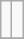<table class="wikitable">
<tr ---->
<td><br></td>
<td><br></td>
</tr>
<tr --->
</tr>
</table>
